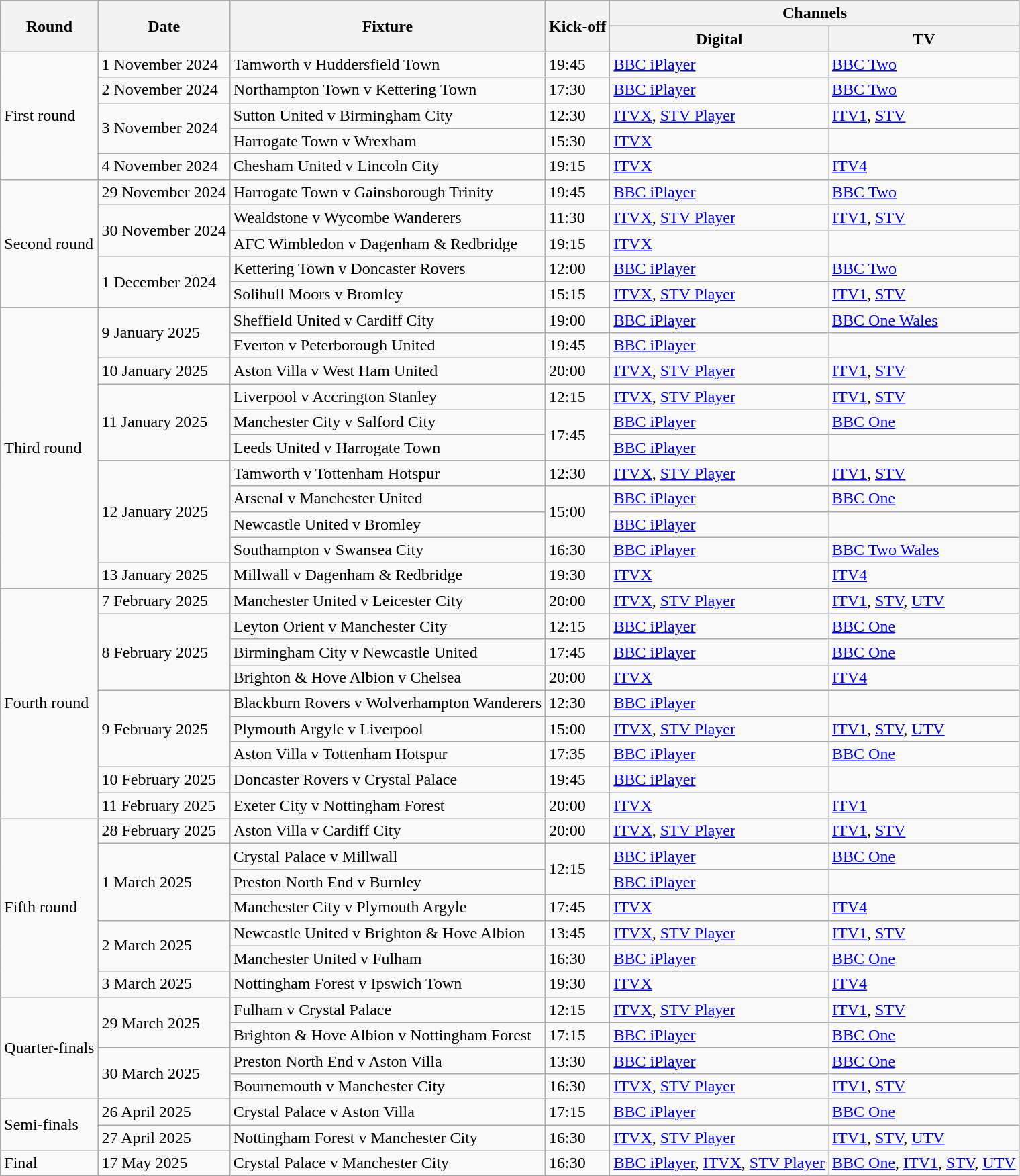<table class="wikitable">
<tr>
<th rowspan=2>Round</th>
<th rowspan=2>Date</th>
<th rowspan=2>Fixture</th>
<th rowspan=2>Kick-off</th>
<th colspan=2>Channels</th>
</tr>
<tr>
<th>Digital</th>
<th>TV</th>
</tr>
<tr>
<td rowspan="5">First round</td>
<td>1 November 2024</td>
<td>Tamworth v Huddersfield Town</td>
<td>19:45</td>
<td><a href='#'>BBC iPlayer</a></td>
<td><a href='#'>BBC Two</a></td>
</tr>
<tr>
<td>2 November 2024</td>
<td>Northampton Town v Kettering Town</td>
<td>17:30</td>
<td><a href='#'>BBC iPlayer</a></td>
<td><a href='#'>BBC Two</a></td>
</tr>
<tr>
<td rowspan="2">3 November 2024</td>
<td>Sutton United v Birmingham City</td>
<td>12:30</td>
<td><a href='#'>ITVX</a>, <a href='#'>STV Player</a></td>
<td><a href='#'>ITV1</a>, <a href='#'>STV</a></td>
</tr>
<tr>
<td>Harrogate Town v Wrexham</td>
<td>15:30</td>
<td><a href='#'>ITVX</a></td>
<td></td>
</tr>
<tr>
<td>4 November 2024</td>
<td>Chesham United v Lincoln City</td>
<td>19:15</td>
<td><a href='#'>ITVX</a></td>
<td><a href='#'>ITV4</a></td>
</tr>
<tr>
<td rowspan="5">Second round</td>
<td>29 November 2024</td>
<td>Harrogate Town v Gainsborough Trinity</td>
<td>19:45</td>
<td><a href='#'>BBC iPlayer</a></td>
<td><a href='#'>BBC Two</a></td>
</tr>
<tr>
<td rowspan="2">30 November 2024</td>
<td>Wealdstone v Wycombe Wanderers</td>
<td>11:30</td>
<td><a href='#'>ITVX</a>, <a href='#'>STV Player</a></td>
<td><a href='#'>ITV1</a>, <a href='#'>STV</a></td>
</tr>
<tr>
<td>AFC Wimbledon v Dagenham & Redbridge</td>
<td>19:15</td>
<td><a href='#'>ITVX</a></td>
<td></td>
</tr>
<tr>
<td rowspan="2">1 December 2024</td>
<td>Kettering Town v Doncaster Rovers</td>
<td>12:00</td>
<td><a href='#'>BBC iPlayer</a></td>
<td><a href='#'>BBC Two</a></td>
</tr>
<tr>
<td>Solihull Moors v Bromley</td>
<td>15:15</td>
<td><a href='#'>ITVX</a>, <a href='#'>STV Player</a></td>
<td><a href='#'>ITV1</a>, <a href='#'>STV</a></td>
</tr>
<tr>
<td rowspan="11">Third round</td>
<td rowspan="2">9 January 2025</td>
<td>Sheffield United v Cardiff City</td>
<td>19:00</td>
<td><a href='#'>BBC iPlayer</a></td>
<td><a href='#'>BBC One Wales</a></td>
</tr>
<tr>
<td>Everton v Peterborough United</td>
<td>19:45</td>
<td><a href='#'>BBC iPlayer</a></td>
<td></td>
</tr>
<tr>
<td>10 January 2025</td>
<td>Aston Villa v West Ham United</td>
<td>20:00</td>
<td><a href='#'>ITVX</a>, <a href='#'>STV Player</a></td>
<td><a href='#'>ITV1</a>, <a href='#'>STV</a></td>
</tr>
<tr>
<td rowspan="3">11 January 2025</td>
<td>Liverpool v Accrington Stanley</td>
<td>12:15</td>
<td><a href='#'>ITVX</a>, <a href='#'>STV Player</a></td>
<td><a href='#'>ITV1</a>, <a href='#'>STV</a></td>
</tr>
<tr>
<td>Manchester City v Salford City</td>
<td rowspan="2">17:45</td>
<td><a href='#'>BBC iPlayer</a></td>
<td><a href='#'>BBC One</a></td>
</tr>
<tr>
<td>Leeds United v Harrogate Town</td>
<td><a href='#'>BBC iPlayer</a></td>
<td></td>
</tr>
<tr>
<td rowspan="4">12 January 2025</td>
<td>Tamworth v Tottenham Hotspur</td>
<td>12:30</td>
<td><a href='#'>ITVX</a>, <a href='#'>STV Player</a></td>
<td><a href='#'>ITV1</a>, <a href='#'>STV</a></td>
</tr>
<tr>
<td>Arsenal v Manchester United</td>
<td rowspan="2">15:00</td>
<td><a href='#'>BBC iPlayer</a></td>
<td><a href='#'>BBC One</a></td>
</tr>
<tr>
<td>Newcastle United v Bromley</td>
<td><a href='#'>BBC iPlayer</a></td>
<td></td>
</tr>
<tr>
<td>Southampton v Swansea City</td>
<td>16:30</td>
<td><a href='#'>BBC iPlayer</a></td>
<td><a href='#'>BBC Two Wales</a></td>
</tr>
<tr>
<td>13 January 2025</td>
<td>Millwall v Dagenham & Redbridge</td>
<td>19:30</td>
<td><a href='#'>ITVX</a></td>
<td><a href='#'>ITV4</a></td>
</tr>
<tr>
<td rowspan="9">Fourth round</td>
<td>7 February 2025</td>
<td>Manchester United v Leicester City</td>
<td>20:00</td>
<td><a href='#'>ITVX</a>, <a href='#'>STV Player</a></td>
<td><a href='#'>ITV1</a>, <a href='#'>STV</a>, <a href='#'>UTV</a></td>
</tr>
<tr>
<td rowspan="3">8 February 2025</td>
<td>Leyton Orient v Manchester City</td>
<td>12:15</td>
<td><a href='#'>BBC iPlayer</a></td>
<td><a href='#'>BBC One</a></td>
</tr>
<tr>
<td>Birmingham City v Newcastle United</td>
<td>17:45</td>
<td><a href='#'>BBC iPlayer</a></td>
<td><a href='#'>BBC One</a></td>
</tr>
<tr>
<td>Brighton & Hove Albion v Chelsea</td>
<td>20:00</td>
<td><a href='#'>ITVX</a></td>
<td><a href='#'>ITV4</a></td>
</tr>
<tr>
<td rowspan="3">9 February 2025</td>
<td>Blackburn Rovers v Wolverhampton Wanderers</td>
<td>12:30</td>
<td><a href='#'>BBC iPlayer</a></td>
<td></td>
</tr>
<tr>
<td>Plymouth Argyle v Liverpool</td>
<td>15:00</td>
<td><a href='#'>ITVX</a>, <a href='#'>STV Player</a></td>
<td><a href='#'>ITV1</a>, <a href='#'>STV</a>, <a href='#'>UTV</a></td>
</tr>
<tr>
<td>Aston Villa v Tottenham Hotspur</td>
<td>17:35</td>
<td><a href='#'>BBC iPlayer</a></td>
<td><a href='#'>BBC One</a></td>
</tr>
<tr>
<td>10 February 2025</td>
<td>Doncaster Rovers v Crystal Palace</td>
<td>19:45</td>
<td><a href='#'>BBC iPlayer</a></td>
<td></td>
</tr>
<tr>
<td>11 February 2025</td>
<td>Exeter City v Nottingham Forest</td>
<td>20:00</td>
<td><a href='#'>ITVX</a></td>
<td><a href='#'>ITV1</a></td>
</tr>
<tr>
<td rowspan="7">Fifth round</td>
<td>28 February 2025</td>
<td>Aston Villa v Cardiff City</td>
<td>20:00</td>
<td><a href='#'>ITVX</a>, <a href='#'>STV Player</a></td>
<td><a href='#'>ITV1</a>, <a href='#'>STV</a></td>
</tr>
<tr>
<td rowspan="3">1 March 2025</td>
<td>Crystal Palace v Millwall</td>
<td rowspan="2">12:15</td>
<td><a href='#'>BBC iPlayer</a></td>
<td><a href='#'>BBC One</a></td>
</tr>
<tr>
<td>Preston North End v Burnley</td>
<td><a href='#'>BBC iPlayer</a></td>
<td></td>
</tr>
<tr>
<td>Manchester City v Plymouth Argyle</td>
<td>17:45</td>
<td><a href='#'>ITVX</a></td>
<td><a href='#'>ITV4</a></td>
</tr>
<tr>
<td rowspan="2">2 March 2025</td>
<td>Newcastle United v Brighton & Hove Albion</td>
<td>13:45</td>
<td><a href='#'>ITVX</a>, <a href='#'>STV Player</a></td>
<td><a href='#'>ITV1</a>, <a href='#'>STV</a></td>
</tr>
<tr>
<td>Manchester United v Fulham</td>
<td>16:30</td>
<td><a href='#'>BBC iPlayer</a></td>
<td><a href='#'>BBC One</a></td>
</tr>
<tr>
<td>3 March 2025</td>
<td>Nottingham Forest v Ipswich Town</td>
<td>19:30</td>
<td><a href='#'>ITVX</a></td>
<td><a href='#'>ITV4</a></td>
</tr>
<tr>
<td rowspan="4">Quarter-finals</td>
<td rowspan="2">29 March 2025</td>
<td>Fulham v Crystal Palace</td>
<td>12:15</td>
<td><a href='#'>ITVX</a>, <a href='#'>STV Player</a></td>
<td><a href='#'>ITV1</a>, <a href='#'>STV</a></td>
</tr>
<tr>
<td>Brighton & Hove Albion v Nottingham Forest</td>
<td>17:15</td>
<td><a href='#'>BBC iPlayer</a></td>
<td><a href='#'>BBC One</a></td>
</tr>
<tr>
<td rowspan="2">30 March 2025</td>
<td>Preston North End v Aston Villa</td>
<td>13:30</td>
<td><a href='#'>BBC iPlayer</a></td>
<td><a href='#'>BBC One</a></td>
</tr>
<tr>
<td>Bournemouth v Manchester City</td>
<td>16:30</td>
<td><a href='#'>ITVX</a>, <a href='#'>STV Player</a></td>
<td><a href='#'>ITV1</a>, <a href='#'>STV</a></td>
</tr>
<tr>
<td rowspan="2">Semi-finals</td>
<td>26 April 2025</td>
<td>Crystal Palace v Aston Villa</td>
<td>17:15</td>
<td><a href='#'>BBC iPlayer</a></td>
<td><a href='#'>BBC One</a></td>
</tr>
<tr>
<td>27 April 2025</td>
<td>Nottingham Forest v Manchester City</td>
<td>16:30</td>
<td><a href='#'>ITVX</a>, <a href='#'>STV Player</a></td>
<td><a href='#'>ITV1</a>, <a href='#'>STV</a>, <a href='#'>UTV</a></td>
</tr>
<tr>
<td>Final</td>
<td>17 May 2025</td>
<td>Crystal Palace v Manchester City</td>
<td>16:30</td>
<td><a href='#'>BBC iPlayer</a>, <a href='#'>ITVX</a>, <a href='#'>STV Player</a></td>
<td><a href='#'>BBC One</a>, <a href='#'>ITV1</a>, <a href='#'>STV</a>, <a href='#'>UTV</a></td>
</tr>
</table>
